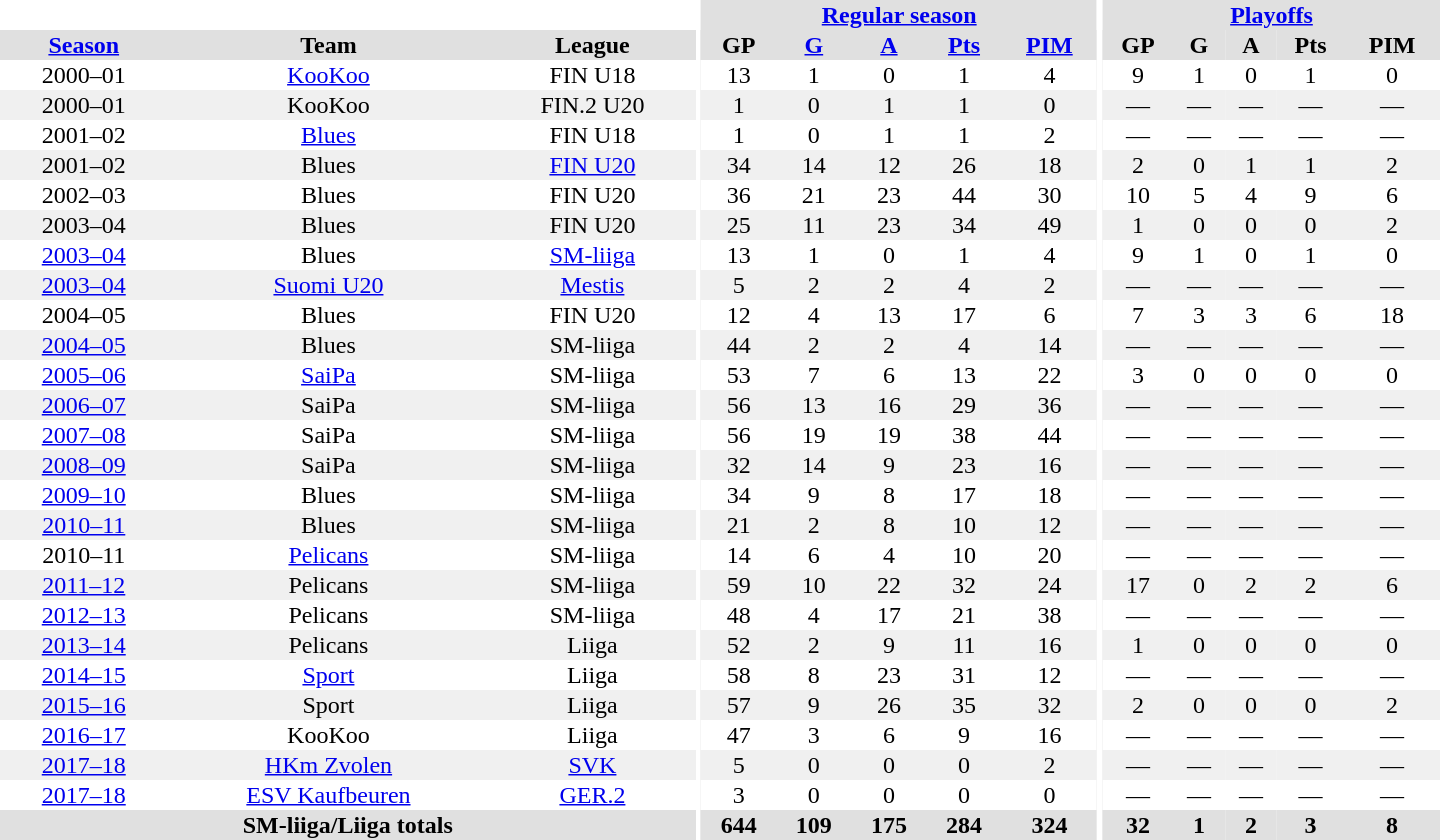<table border="0" cellpadding="1" cellspacing="0" style="text-align:center; width:60em">
<tr bgcolor="#e0e0e0">
<th colspan="3" bgcolor="#ffffff"></th>
<th rowspan="99" bgcolor="#ffffff"></th>
<th colspan="5"><a href='#'>Regular season</a></th>
<th rowspan="99" bgcolor="#ffffff"></th>
<th colspan="5"><a href='#'>Playoffs</a></th>
</tr>
<tr bgcolor="#e0e0e0">
<th><a href='#'>Season</a></th>
<th>Team</th>
<th>League</th>
<th>GP</th>
<th><a href='#'>G</a></th>
<th><a href='#'>A</a></th>
<th><a href='#'>Pts</a></th>
<th><a href='#'>PIM</a></th>
<th>GP</th>
<th>G</th>
<th>A</th>
<th>Pts</th>
<th>PIM</th>
</tr>
<tr>
<td>2000–01</td>
<td><a href='#'>KooKoo</a></td>
<td>FIN U18</td>
<td>13</td>
<td>1</td>
<td>0</td>
<td>1</td>
<td>4</td>
<td>9</td>
<td>1</td>
<td>0</td>
<td>1</td>
<td>0</td>
</tr>
<tr bgcolor="#f0f0f0">
<td>2000–01</td>
<td>KooKoo</td>
<td>FIN.2 U20</td>
<td>1</td>
<td>0</td>
<td>1</td>
<td>1</td>
<td>0</td>
<td>—</td>
<td>—</td>
<td>—</td>
<td>—</td>
<td>—</td>
</tr>
<tr>
<td>2001–02</td>
<td><a href='#'>Blues</a></td>
<td>FIN U18</td>
<td>1</td>
<td>0</td>
<td>1</td>
<td>1</td>
<td>2</td>
<td>—</td>
<td>—</td>
<td>—</td>
<td>—</td>
<td>—</td>
</tr>
<tr bgcolor="#f0f0f0">
<td>2001–02</td>
<td>Blues</td>
<td><a href='#'>FIN U20</a></td>
<td>34</td>
<td>14</td>
<td>12</td>
<td>26</td>
<td>18</td>
<td>2</td>
<td>0</td>
<td>1</td>
<td>1</td>
<td>2</td>
</tr>
<tr>
<td>2002–03</td>
<td>Blues</td>
<td>FIN U20</td>
<td>36</td>
<td>21</td>
<td>23</td>
<td>44</td>
<td>30</td>
<td>10</td>
<td>5</td>
<td>4</td>
<td>9</td>
<td>6</td>
</tr>
<tr bgcolor="#f0f0f0">
<td>2003–04</td>
<td>Blues</td>
<td>FIN U20</td>
<td>25</td>
<td>11</td>
<td>23</td>
<td>34</td>
<td>49</td>
<td>1</td>
<td>0</td>
<td>0</td>
<td>0</td>
<td>2</td>
</tr>
<tr>
<td><a href='#'>2003–04</a></td>
<td>Blues</td>
<td><a href='#'>SM-liiga</a></td>
<td>13</td>
<td>1</td>
<td>0</td>
<td>1</td>
<td>4</td>
<td>9</td>
<td>1</td>
<td>0</td>
<td>1</td>
<td>0</td>
</tr>
<tr bgcolor="#f0f0f0">
<td><a href='#'>2003–04</a></td>
<td><a href='#'>Suomi U20</a></td>
<td><a href='#'>Mestis</a></td>
<td>5</td>
<td>2</td>
<td>2</td>
<td>4</td>
<td>2</td>
<td>—</td>
<td>—</td>
<td>—</td>
<td>—</td>
<td>—</td>
</tr>
<tr>
<td>2004–05</td>
<td>Blues</td>
<td>FIN U20</td>
<td>12</td>
<td>4</td>
<td>13</td>
<td>17</td>
<td>6</td>
<td>7</td>
<td>3</td>
<td>3</td>
<td>6</td>
<td>18</td>
</tr>
<tr bgcolor="#f0f0f0">
<td><a href='#'>2004–05</a></td>
<td>Blues</td>
<td>SM-liiga</td>
<td>44</td>
<td>2</td>
<td>2</td>
<td>4</td>
<td>14</td>
<td>—</td>
<td>—</td>
<td>—</td>
<td>—</td>
<td>—</td>
</tr>
<tr>
<td><a href='#'>2005–06</a></td>
<td><a href='#'>SaiPa</a></td>
<td>SM-liiga</td>
<td>53</td>
<td>7</td>
<td>6</td>
<td>13</td>
<td>22</td>
<td>3</td>
<td>0</td>
<td>0</td>
<td>0</td>
<td>0</td>
</tr>
<tr bgcolor="#f0f0f0">
<td><a href='#'>2006–07</a></td>
<td>SaiPa</td>
<td>SM-liiga</td>
<td>56</td>
<td>13</td>
<td>16</td>
<td>29</td>
<td>36</td>
<td>—</td>
<td>—</td>
<td>—</td>
<td>—</td>
<td>—</td>
</tr>
<tr>
<td><a href='#'>2007–08</a></td>
<td>SaiPa</td>
<td>SM-liiga</td>
<td>56</td>
<td>19</td>
<td>19</td>
<td>38</td>
<td>44</td>
<td>—</td>
<td>—</td>
<td>—</td>
<td>—</td>
<td>—</td>
</tr>
<tr bgcolor="#f0f0f0">
<td><a href='#'>2008–09</a></td>
<td>SaiPa</td>
<td>SM-liiga</td>
<td>32</td>
<td>14</td>
<td>9</td>
<td>23</td>
<td>16</td>
<td>—</td>
<td>—</td>
<td>—</td>
<td>—</td>
<td>—</td>
</tr>
<tr>
<td><a href='#'>2009–10</a></td>
<td>Blues</td>
<td>SM-liiga</td>
<td>34</td>
<td>9</td>
<td>8</td>
<td>17</td>
<td>18</td>
<td>—</td>
<td>—</td>
<td>—</td>
<td>—</td>
<td>—</td>
</tr>
<tr bgcolor="#f0f0f0">
<td><a href='#'>2010–11</a></td>
<td>Blues</td>
<td>SM-liiga</td>
<td>21</td>
<td>2</td>
<td>8</td>
<td>10</td>
<td>12</td>
<td>—</td>
<td>—</td>
<td>—</td>
<td>—</td>
<td>—</td>
</tr>
<tr>
<td>2010–11</td>
<td><a href='#'>Pelicans</a></td>
<td>SM-liiga</td>
<td>14</td>
<td>6</td>
<td>4</td>
<td>10</td>
<td>20</td>
<td>—</td>
<td>—</td>
<td>—</td>
<td>—</td>
<td>—</td>
</tr>
<tr bgcolor="#f0f0f0">
<td><a href='#'>2011–12</a></td>
<td>Pelicans</td>
<td>SM-liiga</td>
<td>59</td>
<td>10</td>
<td>22</td>
<td>32</td>
<td>24</td>
<td>17</td>
<td>0</td>
<td>2</td>
<td>2</td>
<td>6</td>
</tr>
<tr>
<td><a href='#'>2012–13</a></td>
<td>Pelicans</td>
<td>SM-liiga</td>
<td>48</td>
<td>4</td>
<td>17</td>
<td>21</td>
<td>38</td>
<td>—</td>
<td>—</td>
<td>—</td>
<td>—</td>
<td>—</td>
</tr>
<tr bgcolor="#f0f0f0">
<td><a href='#'>2013–14</a></td>
<td>Pelicans</td>
<td>Liiga</td>
<td>52</td>
<td>2</td>
<td>9</td>
<td>11</td>
<td>16</td>
<td>1</td>
<td>0</td>
<td>0</td>
<td>0</td>
<td>0</td>
</tr>
<tr>
<td><a href='#'>2014–15</a></td>
<td><a href='#'>Sport</a></td>
<td>Liiga</td>
<td>58</td>
<td>8</td>
<td>23</td>
<td>31</td>
<td>12</td>
<td>—</td>
<td>—</td>
<td>—</td>
<td>—</td>
<td>—</td>
</tr>
<tr bgcolor="#f0f0f0">
<td><a href='#'>2015–16</a></td>
<td>Sport</td>
<td>Liiga</td>
<td>57</td>
<td>9</td>
<td>26</td>
<td>35</td>
<td>32</td>
<td>2</td>
<td>0</td>
<td>0</td>
<td>0</td>
<td>2</td>
</tr>
<tr>
<td><a href='#'>2016–17</a></td>
<td>KooKoo</td>
<td>Liiga</td>
<td>47</td>
<td>3</td>
<td>6</td>
<td>9</td>
<td>16</td>
<td>—</td>
<td>—</td>
<td>—</td>
<td>—</td>
<td>—</td>
</tr>
<tr bgcolor="#f0f0f0">
<td><a href='#'>2017–18</a></td>
<td><a href='#'>HKm Zvolen</a></td>
<td><a href='#'>SVK</a></td>
<td>5</td>
<td>0</td>
<td>0</td>
<td>0</td>
<td>2</td>
<td>—</td>
<td>—</td>
<td>—</td>
<td>—</td>
<td>—</td>
</tr>
<tr>
<td><a href='#'>2017–18</a></td>
<td><a href='#'>ESV Kaufbeuren</a></td>
<td><a href='#'>GER.2</a></td>
<td>3</td>
<td>0</td>
<td>0</td>
<td>0</td>
<td>0</td>
<td>—</td>
<td>—</td>
<td>—</td>
<td>—</td>
<td>—</td>
</tr>
<tr bgcolor="#e0e0e0">
<th colspan="3">SM-liiga/Liiga totals</th>
<th>644</th>
<th>109</th>
<th>175</th>
<th>284</th>
<th>324</th>
<th>32</th>
<th>1</th>
<th>2</th>
<th>3</th>
<th>8</th>
</tr>
</table>
